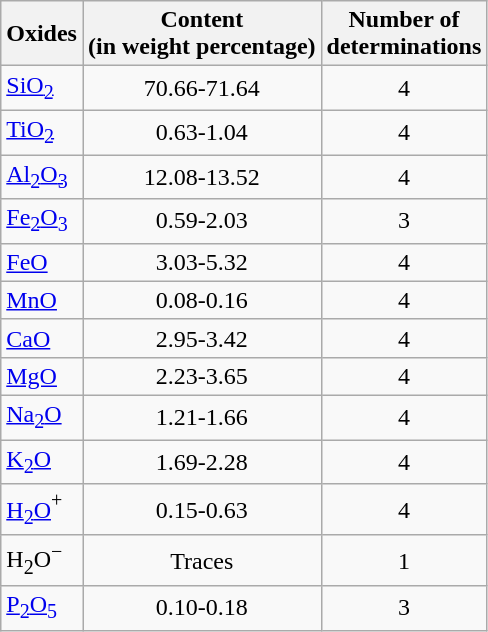<table class="wikitable">
<tr>
<th>Oxides</th>
<th>Content<br> (in weight percentage)</th>
<th>Number of <br>determinations</th>
</tr>
<tr>
<td><a href='#'>SiO<sub>2</sub></a></td>
<td align="center">70.66-71.64</td>
<td align="center">4</td>
</tr>
<tr>
<td><a href='#'>TiO<sub>2</sub></a></td>
<td align="center">0.63-1.04</td>
<td align="center">4</td>
</tr>
<tr>
<td><a href='#'>Al<sub>2</sub>O<sub>3</sub></a></td>
<td align="center">12.08-13.52</td>
<td align="center">4</td>
</tr>
<tr>
<td><a href='#'>Fe<sub>2</sub>O<sub>3</sub></a></td>
<td align="center">0.59-2.03</td>
<td align="center">3</td>
</tr>
<tr>
<td><a href='#'>FeO</a></td>
<td align="center">3.03-5.32</td>
<td align="center">4</td>
</tr>
<tr>
<td><a href='#'>MnO</a></td>
<td align="center">0.08-0.16</td>
<td align="center">4</td>
</tr>
<tr>
<td><a href='#'>CaO</a></td>
<td align="center">2.95-3.42</td>
<td align="center">4</td>
</tr>
<tr>
<td><a href='#'>MgO</a></td>
<td align="center">2.23-3.65</td>
<td align="center">4</td>
</tr>
<tr>
<td><a href='#'>Na<sub>2</sub>O</a></td>
<td align="center">1.21-1.66</td>
<td align="center">4</td>
</tr>
<tr>
<td><a href='#'>K<sub>2</sub>O</a></td>
<td align="center">1.69-2.28</td>
<td align="center">4</td>
</tr>
<tr>
<td><a href='#'>H<sub>2</sub>O</a><sup>+</sup></td>
<td align="center">0.15-0.63</td>
<td align="center">4</td>
</tr>
<tr>
<td>H<sub>2</sub>O<sup>−</sup></td>
<td align="center">Traces</td>
<td align="center">1</td>
</tr>
<tr>
<td><a href='#'>P<sub>2</sub>O<sub>5</sub></a></td>
<td align="center">0.10-0.18</td>
<td align="center">3</td>
</tr>
</table>
